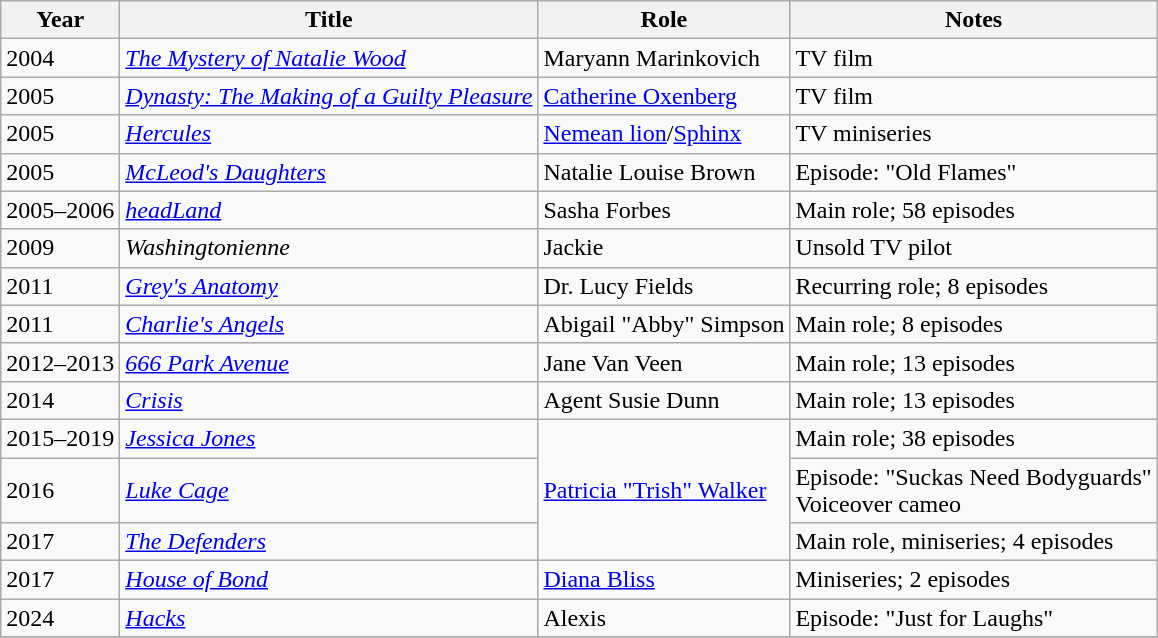<table class="wikitable sortable">
<tr>
<th>Year</th>
<th>Title</th>
<th>Role</th>
<th class="unsortable">Notes</th>
</tr>
<tr>
<td>2004</td>
<td><em><a href='#'>The Mystery of Natalie Wood</a></em></td>
<td>Maryann Marinkovich</td>
<td>TV film</td>
</tr>
<tr>
<td>2005</td>
<td><em><a href='#'>Dynasty: The Making of a Guilty Pleasure</a></em></td>
<td><a href='#'>Catherine Oxenberg</a></td>
<td>TV film</td>
</tr>
<tr>
<td>2005</td>
<td><em><a href='#'>Hercules</a></em></td>
<td><a href='#'>Nemean lion</a>/<a href='#'>Sphinx</a></td>
<td>TV miniseries</td>
</tr>
<tr>
<td>2005</td>
<td><em><a href='#'>McLeod's Daughters</a></em></td>
<td>Natalie Louise Brown</td>
<td>Episode: "Old Flames"</td>
</tr>
<tr>
<td>2005–2006</td>
<td><em><a href='#'>headLand</a></em></td>
<td>Sasha Forbes</td>
<td>Main role; 58 episodes</td>
</tr>
<tr>
<td>2009</td>
<td><em>Washingtonienne</em></td>
<td>Jackie</td>
<td>Unsold TV pilot</td>
</tr>
<tr>
<td>2011</td>
<td><em><a href='#'>Grey's Anatomy</a></em></td>
<td>Dr. Lucy Fields</td>
<td>Recurring role; 8 episodes</td>
</tr>
<tr>
<td>2011</td>
<td><em><a href='#'>Charlie's Angels</a></em></td>
<td>Abigail "Abby" Simpson</td>
<td>Main role; 8 episodes</td>
</tr>
<tr>
<td>2012–2013</td>
<td><em><a href='#'>666 Park Avenue</a></em></td>
<td>Jane Van Veen</td>
<td>Main role; 13 episodes</td>
</tr>
<tr>
<td>2014</td>
<td><em><a href='#'>Crisis</a></em></td>
<td>Agent Susie Dunn</td>
<td>Main role; 13 episodes</td>
</tr>
<tr>
<td>2015–2019</td>
<td><em><a href='#'>Jessica Jones</a></em></td>
<td rowspan=3><a href='#'>Patricia "Trish" Walker</a></td>
<td>Main role; 38 episodes</td>
</tr>
<tr>
<td>2016</td>
<td><em><a href='#'>Luke Cage</a></em></td>
<td>Episode: "Suckas Need Bodyguards" <br> Voiceover cameo</td>
</tr>
<tr>
<td>2017</td>
<td><em><a href='#'>The Defenders</a></em></td>
<td>Main role, miniseries; 4 episodes</td>
</tr>
<tr>
<td>2017</td>
<td><em><a href='#'>House of Bond</a></em></td>
<td><a href='#'>Diana Bliss</a></td>
<td>Miniseries; 2 episodes</td>
</tr>
<tr>
<td>2024</td>
<td><em><a href='#'>Hacks</a></em></td>
<td>Alexis</td>
<td>Episode: "Just for Laughs"</td>
</tr>
<tr>
</tr>
</table>
